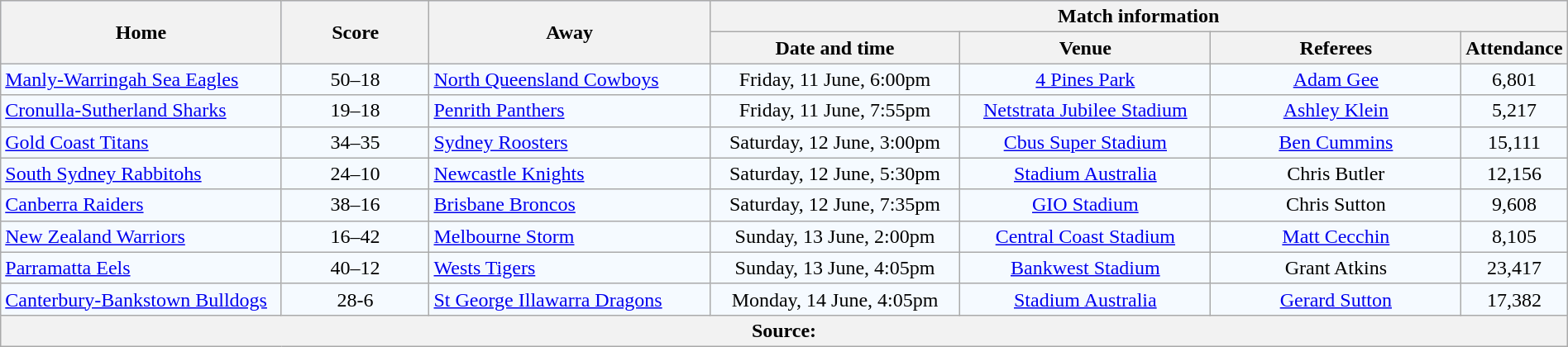<table class="wikitable" style="border-collapse:collapse; text-align:center; width:100%;">
<tr style="background:#c1d8ff;">
<th rowspan="2" style="width:19%;">Home</th>
<th rowspan="2" style="width:10%;">Score</th>
<th rowspan="2" style="width:19%;">Away</th>
<th colspan="6">Match information</th>
</tr>
<tr style="background:#efefef;">
<th width="17%">Date and time</th>
<th width="17%">Venue</th>
<th width="17%">Referees</th>
<th width="5%">Attendance</th>
</tr>
<tr style="text-align:center; background:#f5faff;">
<td align="left"> <a href='#'>Manly-Warringah Sea Eagles</a></td>
<td>50–18</td>
<td align="left"> <a href='#'>North Queensland Cowboys</a></td>
<td>Friday, 11 June, 6:00pm</td>
<td><a href='#'>4 Pines Park</a></td>
<td><a href='#'>Adam Gee</a></td>
<td>6,801</td>
</tr>
<tr style="text-align:center; background:#f5faff;">
<td align="left"> <a href='#'>Cronulla-Sutherland Sharks</a></td>
<td>19–18</td>
<td align="left"> <a href='#'>Penrith Panthers</a></td>
<td>Friday, 11 June, 7:55pm</td>
<td><a href='#'>Netstrata Jubilee Stadium</a></td>
<td><a href='#'>Ashley Klein</a></td>
<td>5,217</td>
</tr>
<tr style="text-align:center; background:#f5faff;">
<td align="left"> <a href='#'>Gold Coast Titans</a></td>
<td>34–35</td>
<td align="left"> <a href='#'>Sydney Roosters</a></td>
<td>Saturday, 12 June, 3:00pm</td>
<td><a href='#'>Cbus Super Stadium</a></td>
<td><a href='#'>Ben Cummins</a></td>
<td>15,111</td>
</tr>
<tr style="text-align:center; background:#f5faff;">
<td align="left"> <a href='#'>South Sydney Rabbitohs</a></td>
<td>24–10</td>
<td align="left"> <a href='#'>Newcastle Knights</a></td>
<td>Saturday, 12 June, 5:30pm</td>
<td><a href='#'>Stadium Australia</a></td>
<td>Chris Butler</td>
<td>12,156</td>
</tr>
<tr style="text-align:center; background:#f5faff;">
<td align="left"> <a href='#'>Canberra Raiders</a></td>
<td>38–16</td>
<td align="left"> <a href='#'>Brisbane Broncos</a></td>
<td>Saturday, 12 June, 7:35pm</td>
<td><a href='#'>GIO Stadium</a></td>
<td>Chris Sutton</td>
<td>9,608</td>
</tr>
<tr style="text-align:center; background:#f5faff;">
<td align="left"> <a href='#'>New Zealand Warriors</a></td>
<td>16–42</td>
<td align="left"> <a href='#'>Melbourne Storm</a></td>
<td>Sunday, 13 June, 2:00pm</td>
<td><a href='#'>Central Coast Stadium</a></td>
<td><a href='#'>Matt Cecchin</a></td>
<td>8,105</td>
</tr>
<tr style="text-align:center; background:#f5faff;">
<td align="left"> <a href='#'>Parramatta Eels</a></td>
<td>40–12</td>
<td align="left"> <a href='#'>Wests Tigers</a></td>
<td>Sunday, 13 June, 4:05pm</td>
<td><a href='#'>Bankwest Stadium</a></td>
<td>Grant Atkins</td>
<td>23,417</td>
</tr>
<tr style="text-align:center; background:#f5faff;">
<td align="left"> <a href='#'>Canterbury-Bankstown Bulldogs</a></td>
<td>28-6</td>
<td align="left"> <a href='#'>St George Illawarra Dragons</a></td>
<td>Monday, 14 June, 4:05pm</td>
<td><a href='#'>Stadium Australia</a></td>
<td><a href='#'>Gerard Sutton</a></td>
<td>17,382</td>
</tr>
<tr>
<th colspan="7">Source:</th>
</tr>
</table>
